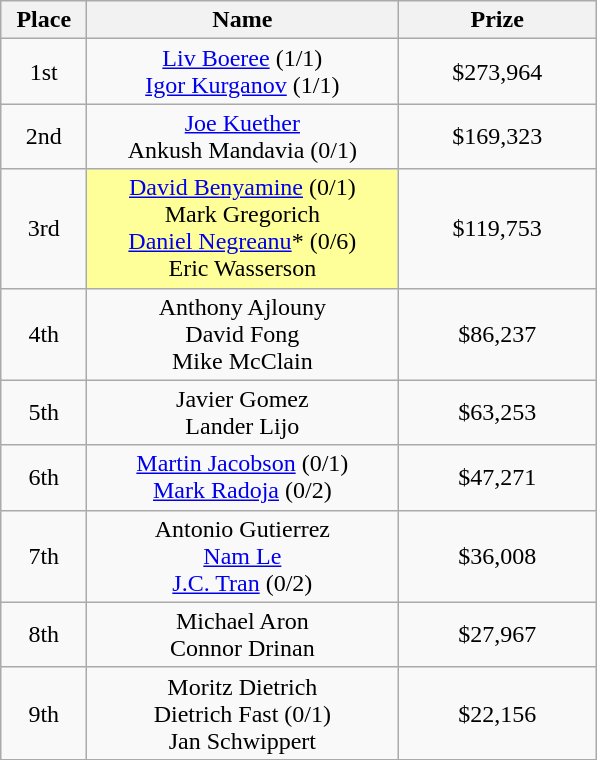<table class="wikitable">
<tr>
<th width="50">Place</th>
<th width="200">Name</th>
<th width="125">Prize</th>
</tr>
<tr>
<td align = "center">1st</td>
<td align = "center"><a href='#'>Liv Boeree</a> (1/1)<br><a href='#'>Igor Kurganov</a> (1/1)</td>
<td align = "center">$273,964</td>
</tr>
<tr>
<td align = "center">2nd</td>
<td align = "center"><a href='#'>Joe Kuether</a><br>Ankush Mandavia (0/1)</td>
<td align = "center">$169,323</td>
</tr>
<tr>
<td align = "center">3rd</td>
<td align = "center" bgcolor="#FFFF99"><a href='#'>David Benyamine</a> (0/1)<br>Mark Gregorich<br><a href='#'>Daniel Negreanu</a>* (0/6)<br>Eric Wasserson</td>
<td align = "center">$119,753</td>
</tr>
<tr>
<td align = "center">4th</td>
<td align = "center">Anthony Ajlouny<br>David Fong<br>Mike McClain</td>
<td align = "center">$86,237</td>
</tr>
<tr>
<td align = "center">5th</td>
<td align = "center">Javier Gomez<br>Lander Lijo</td>
<td align = "center">$63,253</td>
</tr>
<tr>
<td align = "center">6th</td>
<td align = "center"><a href='#'>Martin Jacobson</a> (0/1)<br><a href='#'>Mark Radoja</a> (0/2)</td>
<td align = "center">$47,271</td>
</tr>
<tr>
<td align = "center">7th</td>
<td align = "center">Antonio Gutierrez<br><a href='#'>Nam Le</a><br><a href='#'>J.C. Tran</a> (0/2)</td>
<td align = "center">$36,008</td>
</tr>
<tr>
<td align = "center">8th</td>
<td align = "center">Michael Aron<br>Connor Drinan</td>
<td align = "center">$27,967</td>
</tr>
<tr>
<td align = "center">9th</td>
<td align = "center">Moritz Dietrich<br>Dietrich Fast (0/1)<br>Jan Schwippert</td>
<td align = "center">$22,156</td>
</tr>
</table>
